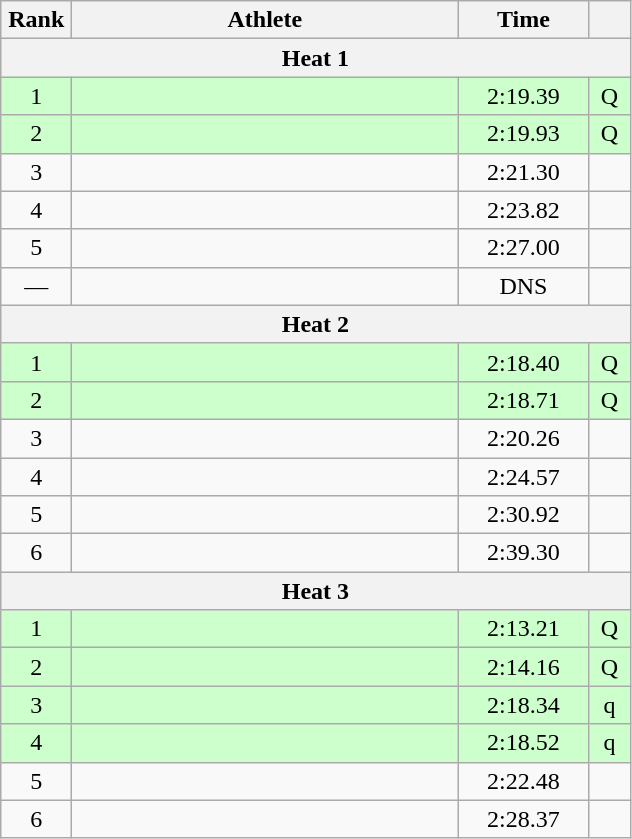<table class=wikitable style="text-align:center">
<tr>
<th width=40>Rank</th>
<th width=250>Athlete</th>
<th width=80>Time</th>
<th width=20></th>
</tr>
<tr>
<th colspan=4>Heat 1</th>
</tr>
<tr bgcolor="ccffcc">
<td>1</td>
<td align=left></td>
<td>2:19.39</td>
<td>Q</td>
</tr>
<tr bgcolor="ccffcc">
<td>2</td>
<td align=left></td>
<td>2:19.93</td>
<td>Q</td>
</tr>
<tr>
<td>3</td>
<td align=left></td>
<td>2:21.30</td>
<td></td>
</tr>
<tr>
<td>4</td>
<td align=left></td>
<td>2:23.82</td>
<td></td>
</tr>
<tr>
<td>5</td>
<td align=left></td>
<td>2:27.00</td>
<td></td>
</tr>
<tr>
<td>—</td>
<td align=left></td>
<td>DNS</td>
<td></td>
</tr>
<tr>
<th colspan=4>Heat 2</th>
</tr>
<tr bgcolor="ccffcc">
<td>1</td>
<td align=left></td>
<td>2:18.40</td>
<td>Q</td>
</tr>
<tr bgcolor="ccffcc">
<td>2</td>
<td align=left></td>
<td>2:18.71</td>
<td>Q</td>
</tr>
<tr>
<td>3</td>
<td align=left></td>
<td>2:20.26</td>
<td></td>
</tr>
<tr>
<td>4</td>
<td align=left></td>
<td>2:24.57</td>
<td></td>
</tr>
<tr>
<td>5</td>
<td align=left></td>
<td>2:30.92</td>
<td></td>
</tr>
<tr>
<td>6</td>
<td align=left></td>
<td>2:39.30</td>
<td></td>
</tr>
<tr>
<th colspan=4>Heat 3</th>
</tr>
<tr bgcolor="ccffcc">
<td>1</td>
<td align=left></td>
<td>2:13.21</td>
<td>Q</td>
</tr>
<tr bgcolor="ccffcc">
<td>2</td>
<td align=left></td>
<td>2:14.16</td>
<td>Q</td>
</tr>
<tr bgcolor="ccffcc">
<td>3</td>
<td align=left></td>
<td>2:18.34</td>
<td>q</td>
</tr>
<tr bgcolor="ccffcc">
<td>4</td>
<td align=left></td>
<td>2:18.52</td>
<td>q</td>
</tr>
<tr>
<td>5</td>
<td align=left></td>
<td>2:22.48</td>
<td></td>
</tr>
<tr>
<td>6</td>
<td align=left></td>
<td>2:28.37</td>
<td></td>
</tr>
</table>
